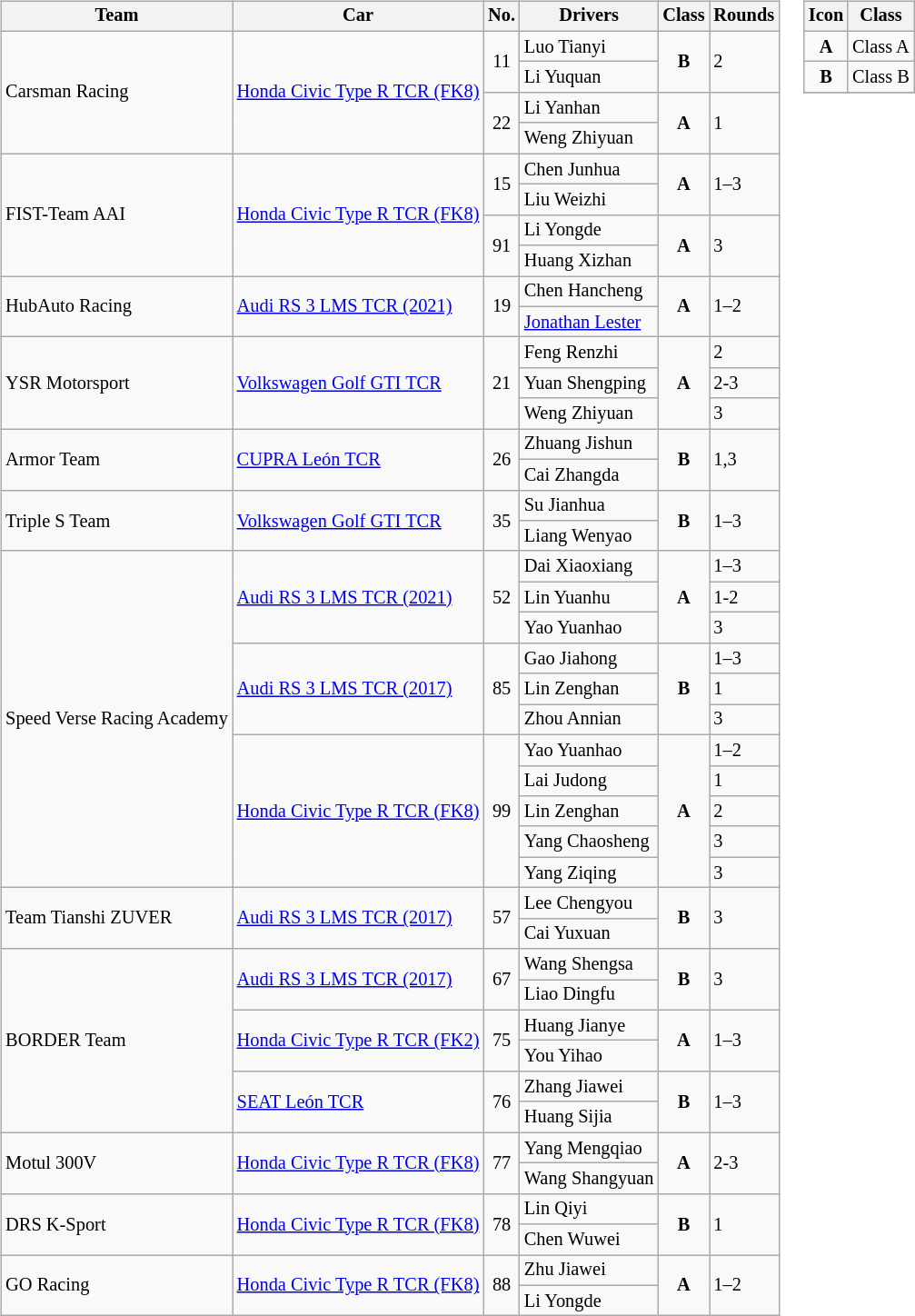<table>
<tr>
<td><br><table class="wikitable" style="font-size: 85%;">
<tr>
<th>Team</th>
<th>Car</th>
<th>No.</th>
<th>Drivers</th>
<th>Class</th>
<th>Rounds</th>
</tr>
<tr>
<td rowspan="4"> Carsman Racing</td>
<td rowspan="4"><a href='#'>Honda Civic Type R TCR (FK8)</a></td>
<td rowspan="2" align="center">11</td>
<td> Luo Tianyi</td>
<td rowspan="2" align="center"><strong><span>B</span></strong></td>
<td rowspan="2">2</td>
</tr>
<tr>
<td> Li Yuquan</td>
</tr>
<tr>
<td rowspan="2" align="center">22</td>
<td> Li Yanhan</td>
<td rowspan="2" align="center"><strong><span>A</span></strong></td>
<td rowspan="2">1</td>
</tr>
<tr>
<td> Weng Zhiyuan</td>
</tr>
<tr>
<td rowspan="4"> FIST-Team AAI</td>
<td rowspan="4"><a href='#'>Honda Civic Type R TCR (FK8)</a></td>
<td rowspan="2" align="center">15</td>
<td> Chen Junhua</td>
<td rowspan="2" align="center"><strong><span>A</span></strong></td>
<td rowspan="2">1–3</td>
</tr>
<tr>
<td> Liu Weizhi</td>
</tr>
<tr>
<td rowspan="2" align="center">91</td>
<td> Li Yongde</td>
<td rowspan="2" align="center"><strong><span>A</span></strong></td>
<td rowspan="2">3</td>
</tr>
<tr>
<td> Huang Xizhan</td>
</tr>
<tr>
<td rowspan="2"> HubAuto Racing</td>
<td rowspan="2"><a href='#'>Audi RS 3 LMS TCR (2021)</a></td>
<td rowspan="2" align="center">19</td>
<td> Chen Hancheng</td>
<td rowspan="2" align="center"><strong><span>A</span></strong></td>
<td rowspan="2">1–2</td>
</tr>
<tr>
<td> <a href='#'>Jonathan Lester</a></td>
</tr>
<tr>
<td rowspan="3"> YSR Motorsport</td>
<td rowspan="3"><a href='#'>Volkswagen Golf GTI TCR</a></td>
<td rowspan="3" align="center">21</td>
<td> Feng Renzhi</td>
<td rowspan="3" align="center"><strong><span>A</span></strong></td>
<td rowspan="1">2</td>
</tr>
<tr>
<td> Yuan Shengping</td>
<td rowspan="1">2-3</td>
</tr>
<tr>
<td> Weng Zhiyuan</td>
<td rowspan="1">3</td>
</tr>
<tr>
<td rowspan="2"> Armor Team</td>
<td rowspan="2"><a href='#'>CUPRA León TCR</a></td>
<td rowspan="2" align="center">26</td>
<td> Zhuang Jishun</td>
<td rowspan="2" align="center"><strong><span>B</span></strong></td>
<td rowspan="2">1,3</td>
</tr>
<tr>
<td> Cai Zhangda</td>
</tr>
<tr>
<td rowspan="2"> Triple S Team</td>
<td rowspan="2"><a href='#'>Volkswagen Golf GTI TCR</a></td>
<td rowspan="2" align="center">35</td>
<td> Su Jianhua</td>
<td rowspan="2" align="center"><strong><span>B</span></strong></td>
<td rowspan="2">1–3</td>
</tr>
<tr>
<td> Liang Wenyao</td>
</tr>
<tr>
<td rowspan="11"> Speed Verse Racing Academy</td>
<td rowspan="3"><a href='#'>Audi RS 3 LMS TCR (2021)</a></td>
<td rowspan="3" align="center">52</td>
<td> Dai Xiaoxiang</td>
<td rowspan="3" align="center"><strong><span>A</span></strong></td>
<td rowspan="1">1–3</td>
</tr>
<tr>
<td> Lin Yuanhu</td>
<td>1-2</td>
</tr>
<tr>
<td> Yao Yuanhao</td>
<td>3</td>
</tr>
<tr>
<td rowspan="3"><a href='#'>Audi RS 3 LMS TCR (2017)</a></td>
<td rowspan="3" align="center">85</td>
<td> Gao Jiahong</td>
<td rowspan="3" align="center"><strong><span>B</span></strong></td>
<td>1–3</td>
</tr>
<tr>
<td> Lin Zenghan</td>
<td>1</td>
</tr>
<tr>
<td> Zhou Annian</td>
<td>3</td>
</tr>
<tr>
<td rowspan="5"><a href='#'>Honda Civic Type R TCR (FK8)</a></td>
<td rowspan="5" align="center">99</td>
<td> Yao Yuanhao</td>
<td rowspan="5" align="center"><strong><span>A</span></strong></td>
<td>1–2</td>
</tr>
<tr>
<td> Lai Judong</td>
<td>1</td>
</tr>
<tr>
<td> Lin Zenghan</td>
<td>2</td>
</tr>
<tr>
<td> Yang Chaosheng</td>
<td>3</td>
</tr>
<tr>
<td> Yang Ziqing</td>
<td>3</td>
</tr>
<tr>
<td rowspan="2"> Team Tianshi ZUVER</td>
<td rowspan="2"><a href='#'>Audi RS 3 LMS TCR (2017)</a></td>
<td rowspan="2" align="center">57</td>
<td> Lee Chengyou</td>
<td rowspan="2" align="center"><strong><span>B</span></strong></td>
<td rowspan="2">3</td>
</tr>
<tr>
<td> Cai Yuxuan</td>
</tr>
<tr>
<td rowspan="6"> BORDER Team</td>
<td rowspan="2"><a href='#'>Audi RS 3 LMS TCR (2017)</a></td>
<td rowspan="2" align="center">67</td>
<td> Wang Shengsa</td>
<td rowspan="2" align="center"><strong><span>B</span></strong></td>
<td rowspan="2">3</td>
</tr>
<tr>
<td> Liao Dingfu</td>
</tr>
<tr>
<td rowspan="2"><a href='#'>Honda Civic Type R TCR (FK2)</a></td>
<td rowspan="2" align="center">75</td>
<td> Huang Jianye</td>
<td rowspan="2" align="center"><strong><span>A</span></strong></td>
<td rowspan="2">1–3</td>
</tr>
<tr>
<td> You Yihao</td>
</tr>
<tr>
<td rowspan="2"><a href='#'>SEAT León TCR</a></td>
<td rowspan="2" align="center">76</td>
<td> Zhang Jiawei</td>
<td rowspan="2" align="center"><strong><span>B</span></strong></td>
<td rowspan="2">1–3</td>
</tr>
<tr>
<td> Huang Sijia</td>
</tr>
<tr>
<td rowspan="2"> Motul 300V</td>
<td rowspan="2"><a href='#'>Honda Civic Type R TCR (FK8)</a></td>
<td rowspan="2" align="center">77</td>
<td> Yang Mengqiao</td>
<td rowspan="2" align="center"><strong><span>A</span></strong></td>
<td rowspan="2">2-3</td>
</tr>
<tr>
<td> Wang Shangyuan</td>
</tr>
<tr>
<td rowspan="2"> DRS K-Sport</td>
<td rowspan="2"><a href='#'>Honda Civic Type R TCR (FK8)</a></td>
<td rowspan="2" align="center">78</td>
<td> Lin Qiyi</td>
<td rowspan="2" align="center"><strong><span>B</span></strong></td>
<td rowspan="2">1</td>
</tr>
<tr>
<td> Chen Wuwei</td>
</tr>
<tr>
<td rowspan="2"> GO Racing</td>
<td rowspan="2"><a href='#'>Honda Civic Type R TCR (FK8)</a></td>
<td rowspan="2" align="center">88</td>
<td> Zhu Jiawei</td>
<td rowspan="2" align="center"><strong><span>A</span></strong></td>
<td rowspan="2">1–2</td>
</tr>
<tr>
<td> Li Yongde</td>
</tr>
</table>
</td>
<td valign=top><br><table class="wikitable" style="font-size: 85%;">
<tr>
<th>Icon</th>
<th>Class</th>
</tr>
<tr>
<td align=center><strong><span>A</span></strong></td>
<td>Class A</td>
</tr>
<tr>
<td align=center><strong><span>B</span></strong></td>
<td>Class B</td>
</tr>
<tr>
</tr>
</table>
</td>
</tr>
</table>
